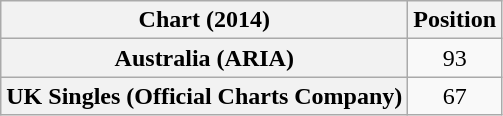<table class="wikitable plainrowheaders" style="text-align:center">
<tr>
<th scope="col">Chart (2014)</th>
<th scope="col">Position</th>
</tr>
<tr>
<th scope="row">Australia (ARIA)</th>
<td>93</td>
</tr>
<tr>
<th scope="row">UK Singles (Official Charts Company)</th>
<td>67</td>
</tr>
</table>
